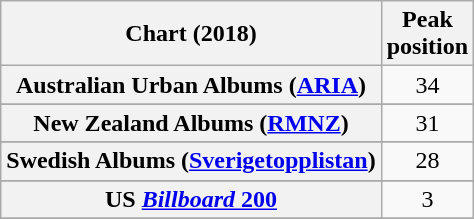<table class="wikitable sortable plainrowheaders" style="text-align:center">
<tr>
<th scope="col">Chart (2018)</th>
<th scope="col">Peak<br> position</th>
</tr>
<tr>
<th scope="row">Australian Urban Albums (<a href='#'>ARIA</a>)</th>
<td>34</td>
</tr>
<tr>
</tr>
<tr>
</tr>
<tr>
</tr>
<tr>
</tr>
<tr>
</tr>
<tr>
</tr>
<tr>
<th scope="row">New Zealand Albums (<a href='#'>RMNZ</a>)</th>
<td>31</td>
</tr>
<tr>
</tr>
<tr>
<th scope="row">Swedish Albums (<a href='#'>Sverigetopplistan</a>)</th>
<td>28</td>
</tr>
<tr>
</tr>
<tr>
</tr>
<tr>
<th scope="row">US <a href='#'><em>Billboard</em> 200</a></th>
<td>3</td>
</tr>
<tr>
</tr>
</table>
